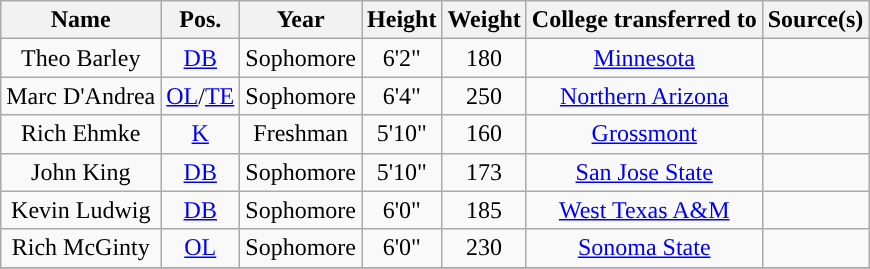<table class="wikitable sortable" border="1" style="text-align: center;">
<tr align=center>
<th>Name</th>
<th>Pos.</th>
<th>Year</th>
<th>Height</th>
<th>Weight</th>
<th>College transferred to</th>
<th>Source(s)</th>
</tr>
<tr>
<td>Theo Barley</td>
<td><a href='#'>DB</a></td>
<td>Sophomore</td>
<td>6'2"</td>
<td>180</td>
<td><a href='#'>Minnesota</a></td>
<td></td>
</tr>
<tr>
<td>Marc D'Andrea</td>
<td><a href='#'>OL</a>/<a href='#'>TE</a></td>
<td>Sophomore</td>
<td>6'4"</td>
<td>250</td>
<td><a href='#'>Northern Arizona</a></td>
<td></td>
</tr>
<tr>
<td>Rich Ehmke</td>
<td><a href='#'>K</a></td>
<td>Freshman</td>
<td>5'10"</td>
<td>160</td>
<td><a href='#'>Grossmont</a></td>
<td></td>
</tr>
<tr>
<td>John King</td>
<td><a href='#'>DB</a></td>
<td>Sophomore</td>
<td>5'10"</td>
<td>173</td>
<td><a href='#'>San Jose State</a></td>
<td></td>
</tr>
<tr>
<td>Kevin Ludwig</td>
<td><a href='#'>DB</a></td>
<td>Sophomore</td>
<td>6'0"</td>
<td>185</td>
<td><a href='#'>West Texas A&M</a></td>
<td></td>
</tr>
<tr>
<td>Rich McGinty</td>
<td><a href='#'>OL</a></td>
<td>Sophomore</td>
<td>6'0"</td>
<td>230</td>
<td><a href='#'>Sonoma State</a></td>
<td></td>
</tr>
<tr>
</tr>
</table>
